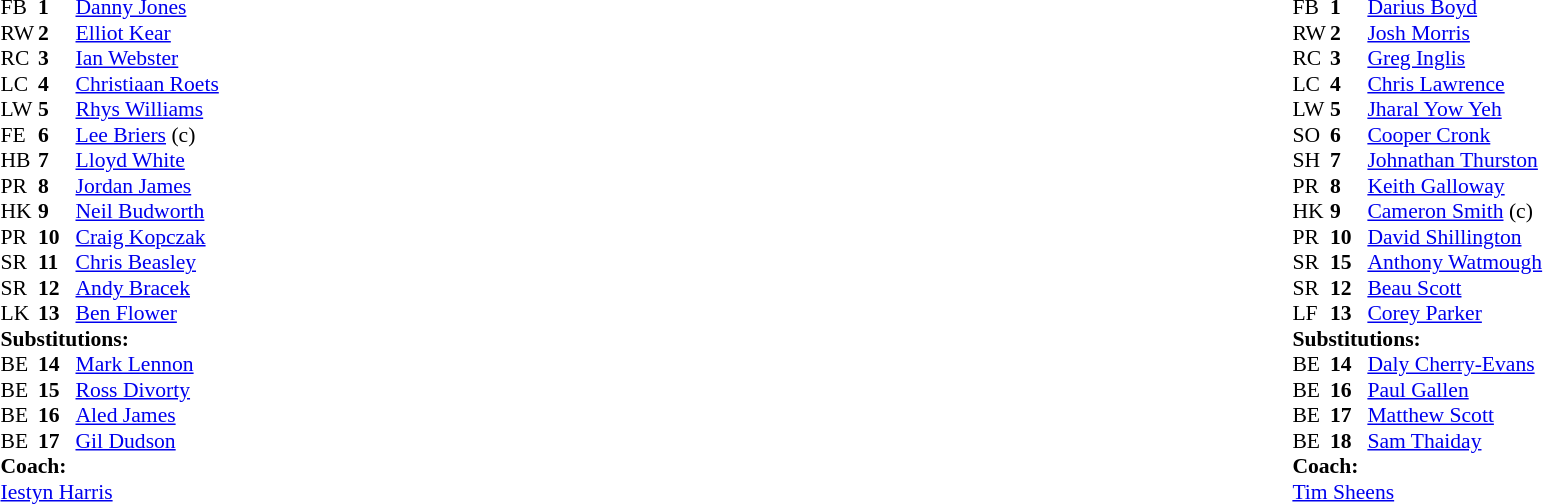<table width="100%">
<tr>
<td valign="top" width="50%"><br><table style="font-size: 90%" cellspacing="0" cellpadding="0">
<tr>
<th width="25"></th>
<th width="25"></th>
</tr>
<tr>
<td>FB</td>
<td><strong>1</strong></td>
<td> <a href='#'>Danny Jones</a></td>
</tr>
<tr>
<td>RW</td>
<td><strong>2</strong></td>
<td> <a href='#'>Elliot Kear</a></td>
</tr>
<tr>
<td>RC</td>
<td><strong>3</strong></td>
<td> <a href='#'>Ian Webster</a></td>
</tr>
<tr>
<td>LC</td>
<td><strong>4</strong></td>
<td> <a href='#'>Christiaan Roets</a></td>
</tr>
<tr>
<td>LW</td>
<td><strong>5</strong></td>
<td> <a href='#'>Rhys Williams</a></td>
</tr>
<tr>
<td>FE</td>
<td><strong>6</strong></td>
<td> <a href='#'>Lee Briers</a> (c)</td>
</tr>
<tr>
<td>HB</td>
<td><strong>7</strong></td>
<td> <a href='#'>Lloyd White</a></td>
</tr>
<tr>
<td>PR</td>
<td><strong>8</strong></td>
<td> <a href='#'>Jordan James</a></td>
</tr>
<tr |>
<td>HK</td>
<td><strong>9</strong></td>
<td> <a href='#'>Neil Budworth</a></td>
</tr>
<tr>
<td>PR</td>
<td><strong>10</strong></td>
<td> <a href='#'>Craig Kopczak</a></td>
</tr>
<tr>
<td>SR</td>
<td><strong>11</strong></td>
<td> <a href='#'>Chris Beasley</a></td>
</tr>
<tr>
<td>SR</td>
<td><strong>12</strong></td>
<td> <a href='#'>Andy Bracek</a></td>
</tr>
<tr>
<td>LK</td>
<td><strong>13</strong></td>
<td> <a href='#'>Ben Flower</a></td>
</tr>
<tr>
<td colspan=3><strong>Substitutions:</strong></td>
</tr>
<tr>
<td>BE</td>
<td><strong>14</strong></td>
<td> <a href='#'>Mark Lennon</a></td>
</tr>
<tr>
<td>BE</td>
<td><strong>15</strong></td>
<td> <a href='#'>Ross Divorty</a></td>
</tr>
<tr>
<td>BE</td>
<td><strong>16</strong></td>
<td> <a href='#'>Aled James</a></td>
</tr>
<tr |>
<td>BE</td>
<td><strong>17</strong></td>
<td> <a href='#'>Gil Dudson</a></td>
</tr>
<tr>
<td colspan=3><strong>Coach:</strong></td>
</tr>
<tr>
<td colspan="4"> <a href='#'>Iestyn Harris</a></td>
</tr>
</table>
</td>
<td valign="top" width="50%"><br><table style="font-size: 90%" cellspacing="0" cellpadding="0" align="center">
<tr>
<th width="25"></th>
<th width="25"></th>
</tr>
<tr>
<td>FB</td>
<td><strong>1</strong></td>
<td> <a href='#'>Darius Boyd</a></td>
</tr>
<tr>
<td>RW</td>
<td><strong>2</strong></td>
<td> <a href='#'>Josh Morris</a></td>
</tr>
<tr>
<td>RC</td>
<td><strong>3</strong></td>
<td> <a href='#'>Greg Inglis</a></td>
</tr>
<tr>
<td>LC</td>
<td><strong>4</strong></td>
<td> <a href='#'>Chris Lawrence</a></td>
</tr>
<tr>
<td>LW</td>
<td><strong>5</strong></td>
<td> <a href='#'>Jharal Yow Yeh</a></td>
</tr>
<tr>
<td>SO</td>
<td><strong>6</strong></td>
<td> <a href='#'>Cooper Cronk</a></td>
</tr>
<tr>
<td>SH</td>
<td><strong>7</strong></td>
<td> <a href='#'>Johnathan Thurston</a></td>
</tr>
<tr>
<td>PR</td>
<td><strong>8</strong></td>
<td> <a href='#'>Keith Galloway</a></td>
</tr>
<tr>
<td>HK</td>
<td><strong>9</strong></td>
<td> <a href='#'>Cameron Smith</a> (c)</td>
</tr>
<tr>
<td>PR</td>
<td><strong>10</strong></td>
<td> <a href='#'>David Shillington</a></td>
</tr>
<tr>
<td>SR</td>
<td><strong>15</strong></td>
<td> <a href='#'>Anthony Watmough</a></td>
</tr>
<tr>
<td>SR</td>
<td><strong>12</strong></td>
<td> <a href='#'>Beau Scott</a></td>
</tr>
<tr>
<td>LF</td>
<td><strong>13</strong></td>
<td> <a href='#'>Corey Parker</a></td>
</tr>
<tr>
<td colspan=3><strong>Substitutions:</strong></td>
</tr>
<tr>
<td>BE</td>
<td><strong>14</strong></td>
<td> <a href='#'>Daly Cherry-Evans</a></td>
</tr>
<tr>
<td>BE</td>
<td><strong>16</strong></td>
<td> <a href='#'>Paul Gallen</a></td>
</tr>
<tr>
<td>BE</td>
<td><strong>17</strong></td>
<td> <a href='#'>Matthew Scott</a></td>
</tr>
<tr>
<td>BE</td>
<td><strong>18</strong></td>
<td> <a href='#'>Sam Thaiday</a></td>
</tr>
<tr>
<td colspan=3><strong>Coach:</strong></td>
</tr>
<tr>
<td colspan="4"> <a href='#'>Tim Sheens</a></td>
</tr>
</table>
</td>
</tr>
</table>
